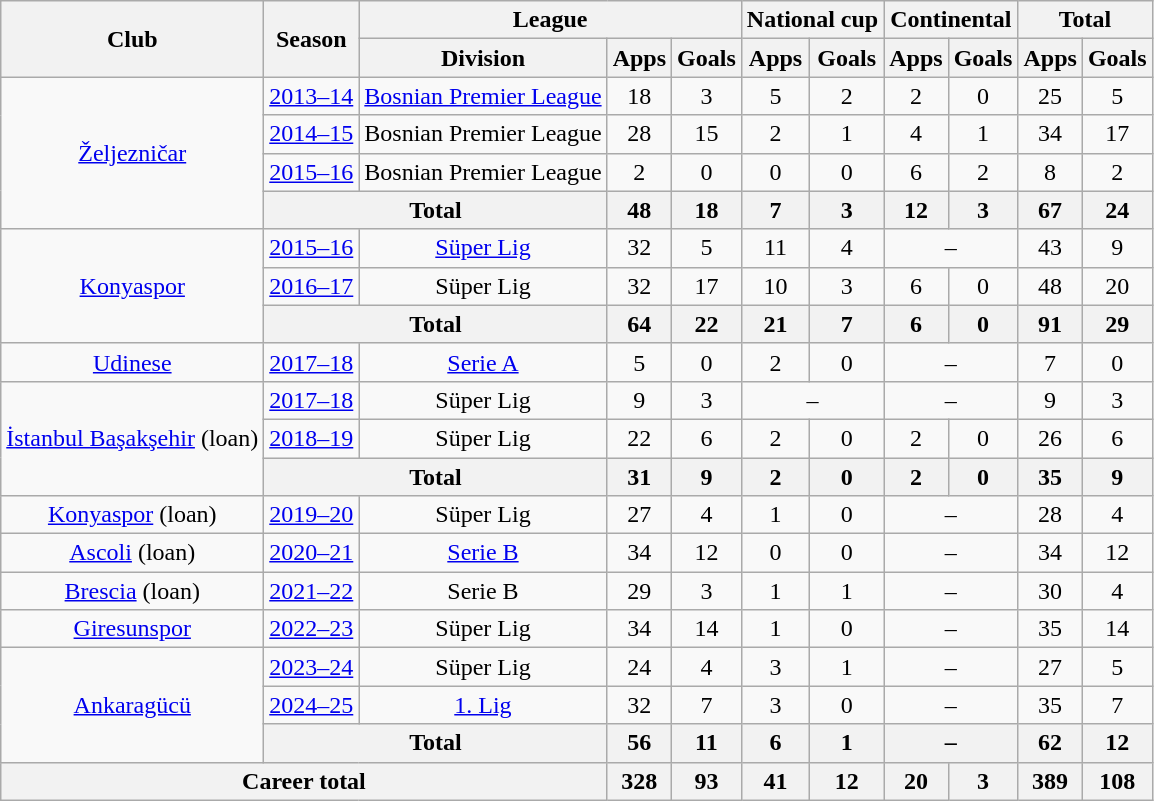<table class="wikitable" style="text-align:center">
<tr>
<th rowspan=2>Club</th>
<th rowspan=2>Season</th>
<th colspan=3>League</th>
<th colspan=2>National cup</th>
<th colspan=2>Continental</th>
<th colspan=2>Total</th>
</tr>
<tr>
<th>Division</th>
<th>Apps</th>
<th>Goals</th>
<th>Apps</th>
<th>Goals</th>
<th>Apps</th>
<th>Goals</th>
<th>Apps</th>
<th>Goals</th>
</tr>
<tr>
<td rowspan=4><a href='#'>Željezničar</a></td>
<td><a href='#'>2013–14</a></td>
<td><a href='#'>Bosnian Premier League</a></td>
<td>18</td>
<td>3</td>
<td>5</td>
<td>2</td>
<td>2</td>
<td>0</td>
<td>25</td>
<td>5</td>
</tr>
<tr>
<td><a href='#'>2014–15</a></td>
<td>Bosnian Premier League</td>
<td>28</td>
<td>15</td>
<td>2</td>
<td>1</td>
<td>4</td>
<td>1</td>
<td>34</td>
<td>17</td>
</tr>
<tr>
<td><a href='#'>2015–16</a></td>
<td>Bosnian Premier League</td>
<td>2</td>
<td>0</td>
<td>0</td>
<td>0</td>
<td>6</td>
<td>2</td>
<td>8</td>
<td>2</td>
</tr>
<tr>
<th colspan=2>Total</th>
<th>48</th>
<th>18</th>
<th>7</th>
<th>3</th>
<th>12</th>
<th>3</th>
<th>67</th>
<th>24</th>
</tr>
<tr>
<td rowspan=3><a href='#'>Konyaspor</a></td>
<td><a href='#'>2015–16</a></td>
<td><a href='#'>Süper Lig</a></td>
<td>32</td>
<td>5</td>
<td>11</td>
<td>4</td>
<td colspan=2>–</td>
<td>43</td>
<td>9</td>
</tr>
<tr>
<td><a href='#'>2016–17</a></td>
<td>Süper Lig</td>
<td>32</td>
<td>17</td>
<td>10</td>
<td>3</td>
<td>6</td>
<td>0</td>
<td>48</td>
<td>20</td>
</tr>
<tr>
<th colspan=2>Total</th>
<th>64</th>
<th>22</th>
<th>21</th>
<th>7</th>
<th>6</th>
<th>0</th>
<th>91</th>
<th>29</th>
</tr>
<tr>
<td><a href='#'>Udinese</a></td>
<td><a href='#'>2017–18</a></td>
<td><a href='#'>Serie A</a></td>
<td>5</td>
<td>0</td>
<td>2</td>
<td>0</td>
<td colspan=2>–</td>
<td>7</td>
<td>0</td>
</tr>
<tr>
<td rowspan=3><a href='#'>İstanbul Başakşehir</a> (loan)</td>
<td><a href='#'>2017–18</a></td>
<td>Süper Lig</td>
<td>9</td>
<td>3</td>
<td colspan=2>–</td>
<td colspan=2>–</td>
<td>9</td>
<td>3</td>
</tr>
<tr>
<td><a href='#'>2018–19</a></td>
<td>Süper Lig</td>
<td>22</td>
<td>6</td>
<td>2</td>
<td>0</td>
<td>2</td>
<td>0</td>
<td>26</td>
<td>6</td>
</tr>
<tr>
<th colspan=2>Total</th>
<th>31</th>
<th>9</th>
<th>2</th>
<th>0</th>
<th>2</th>
<th>0</th>
<th>35</th>
<th>9</th>
</tr>
<tr>
<td><a href='#'>Konyaspor</a> (loan)</td>
<td><a href='#'>2019–20</a></td>
<td>Süper Lig</td>
<td>27</td>
<td>4</td>
<td>1</td>
<td>0</td>
<td colspan=2>–</td>
<td>28</td>
<td>4</td>
</tr>
<tr>
<td><a href='#'>Ascoli</a> (loan)</td>
<td><a href='#'>2020–21</a></td>
<td><a href='#'>Serie B</a></td>
<td>34</td>
<td>12</td>
<td>0</td>
<td>0</td>
<td colspan=2>–</td>
<td>34</td>
<td>12</td>
</tr>
<tr>
<td><a href='#'>Brescia</a> (loan)</td>
<td><a href='#'>2021–22</a></td>
<td>Serie B</td>
<td>29</td>
<td>3</td>
<td>1</td>
<td>1</td>
<td colspan=2>–</td>
<td>30</td>
<td>4</td>
</tr>
<tr>
<td><a href='#'>Giresunspor</a></td>
<td><a href='#'>2022–23</a></td>
<td>Süper Lig</td>
<td>34</td>
<td>14</td>
<td>1</td>
<td>0</td>
<td colspan=2>–</td>
<td>35</td>
<td>14</td>
</tr>
<tr>
<td rowspan=3><a href='#'>Ankaragücü</a></td>
<td><a href='#'>2023–24</a></td>
<td>Süper Lig</td>
<td>24</td>
<td>4</td>
<td>3</td>
<td>1</td>
<td colspan=2>–</td>
<td>27</td>
<td>5</td>
</tr>
<tr>
<td><a href='#'>2024–25</a></td>
<td><a href='#'>1. Lig</a></td>
<td>32</td>
<td>7</td>
<td>3</td>
<td>0</td>
<td colspan=2>–</td>
<td>35</td>
<td>7</td>
</tr>
<tr>
<th colspan=2>Total</th>
<th>56</th>
<th>11</th>
<th>6</th>
<th>1</th>
<th colspan=2>–</th>
<th>62</th>
<th>12</th>
</tr>
<tr>
<th colspan=3>Career total</th>
<th>328</th>
<th>93</th>
<th>41</th>
<th>12</th>
<th>20</th>
<th>3</th>
<th>389</th>
<th>108</th>
</tr>
</table>
